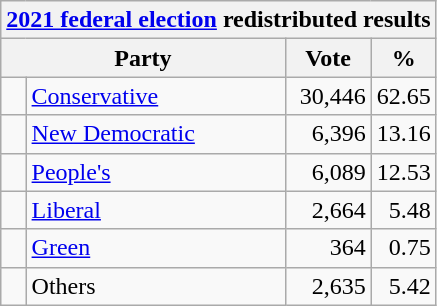<table class="wikitable">
<tr>
<th colspan="4"><a href='#'>2021 federal election</a> redistributed results</th>
</tr>
<tr>
<th bgcolor="#DDDDFF" width="130px" colspan="2">Party</th>
<th bgcolor="#DDDDFF" width="50px">Vote</th>
<th bgcolor="#DDDDFF" width="30px">%</th>
</tr>
<tr>
<td> </td>
<td><a href='#'>Conservative</a></td>
<td align=right>30,446</td>
<td align=right>62.65</td>
</tr>
<tr>
<td> </td>
<td><a href='#'>New Democratic</a></td>
<td align=right>6,396</td>
<td align=right>13.16</td>
</tr>
<tr>
<td> </td>
<td><a href='#'>People's</a></td>
<td align=right>6,089</td>
<td align=right>12.53</td>
</tr>
<tr>
<td> </td>
<td><a href='#'>Liberal</a></td>
<td align=right>2,664</td>
<td align=right>5.48</td>
</tr>
<tr>
<td> </td>
<td><a href='#'>Green</a></td>
<td align=right>364</td>
<td align=right>0.75</td>
</tr>
<tr>
<td> </td>
<td>Others</td>
<td align=right>2,635</td>
<td align=right>5.42</td>
</tr>
</table>
